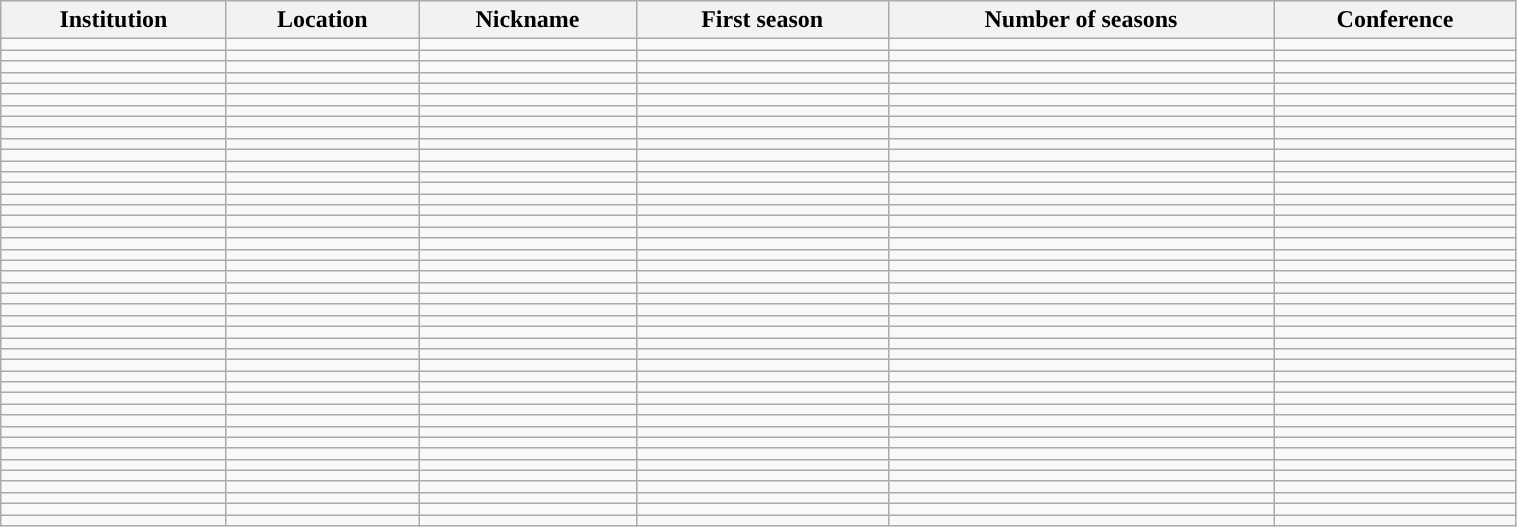<table class="sortable wikitable" width =80%>
<tr>
<th>Institution</th>
<th>Location</th>
<th>Nickname</th>
<th>First season</th>
<th>Number of seasons</th>
<th>Conference</th>
</tr>
<tr align="center">
<td><strong><a href='#'></a></strong></td>
<td><strong><a href='#'></a></strong></td>
<td><strong><a href='#'></a></strong></td>
<td><strong><a href='#'></a></strong></td>
<td><strong></strong></td>
<td><strong><a href='#'></a></strong></td>
</tr>
<tr align="center">
<td><strong><a href='#'></a></strong></td>
<td><strong><a href='#'></a></strong></td>
<td><strong><a href='#'></a></strong></td>
<td><strong><a href='#'></a></strong></td>
<td><strong></strong></td>
<td><strong><a href='#'></a></strong></td>
</tr>
<tr align="center">
<td><strong><a href='#'></a></strong></td>
<td><strong><a href='#'></a></strong></td>
<td><strong><a href='#'></a></strong></td>
<td><strong><a href='#'></a></strong></td>
<td><strong></strong></td>
<td><strong><a href='#'></a></strong></td>
</tr>
<tr align="center">
<td><strong><a href='#'></a></strong></td>
<td><strong><a href='#'></a></strong></td>
<td><strong><a href='#'></a></strong></td>
<td><strong><a href='#'></a></strong></td>
<td><strong></strong></td>
<td><strong><a href='#'></a></strong></td>
</tr>
<tr align="center">
<td><strong><a href='#'></a></strong></td>
<td><strong><a href='#'></a></strong></td>
<td><strong><a href='#'></a></strong></td>
<td><strong><a href='#'></a></strong></td>
<td><strong></strong></td>
<td><strong><a href='#'></a></strong></td>
</tr>
<tr align="center">
<td><strong><a href='#'></a></strong></td>
<td><strong><a href='#'></a></strong></td>
<td><strong><a href='#'></a></strong></td>
<td><strong><a href='#'></a></strong></td>
<td><strong></strong></td>
<td><strong><a href='#'></a></strong></td>
</tr>
<tr align="center">
<td><strong><a href='#'></a></strong></td>
<td><strong><a href='#'></a></strong></td>
<td><strong><a href='#'></a></strong></td>
<td><strong><a href='#'></a></strong></td>
<td><strong></strong></td>
<td><strong><a href='#'></a></strong></td>
</tr>
<tr align="center">
<td><strong><a href='#'></a></strong></td>
<td><strong><a href='#'></a></strong></td>
<td><strong><a href='#'></a></strong></td>
<td><strong><a href='#'></a></strong></td>
<td><strong></strong></td>
<td><strong><a href='#'></a></strong></td>
</tr>
<tr align="center">
<td><strong><a href='#'></a></strong></td>
<td><strong><a href='#'></a></strong></td>
<td><strong><a href='#'></a></strong></td>
<td><strong><a href='#'></a></strong></td>
<td><strong></strong></td>
<td><strong><a href='#'></a></strong></td>
</tr>
<tr align="center">
<td><strong><a href='#'></a></strong></td>
<td><strong><a href='#'></a></strong></td>
<td><strong><a href='#'></a></strong></td>
<td><strong><a href='#'></a></strong></td>
<td><strong></strong></td>
<td><strong><a href='#'></a></strong></td>
</tr>
<tr align="center">
<td><strong><a href='#'></a></strong></td>
<td><strong><a href='#'></a></strong></td>
<td><strong><a href='#'></a></strong></td>
<td><strong><a href='#'></a></strong></td>
<td><strong></strong></td>
<td><strong><a href='#'></a></strong></td>
</tr>
<tr align="center">
<td><strong><a href='#'></a></strong></td>
<td><strong><a href='#'></a></strong></td>
<td><strong><a href='#'></a></strong></td>
<td><strong><a href='#'></a></strong></td>
<td><strong></strong></td>
<td><strong><a href='#'></a></strong></td>
</tr>
<tr align="center">
<td><strong><a href='#'></a></strong></td>
<td><strong><a href='#'></a></strong></td>
<td><strong><a href='#'></a></strong></td>
<td><strong><a href='#'></a></strong></td>
<td><strong></strong></td>
<td><strong><a href='#'></a></strong></td>
</tr>
<tr align="center">
<td><strong><a href='#'></a></strong></td>
<td><strong><a href='#'></a></strong></td>
<td><strong><a href='#'></a></strong></td>
<td><strong><a href='#'></a></strong></td>
<td><strong></strong></td>
<td><strong><a href='#'></a></strong></td>
</tr>
<tr align="center">
<td><strong><a href='#'></a></strong></td>
<td><strong><a href='#'></a></strong></td>
<td><strong><a href='#'></a></strong></td>
<td><strong><a href='#'></a></strong></td>
<td><strong></strong></td>
<td><strong><a href='#'></a></strong></td>
</tr>
<tr align="center">
<td><strong><a href='#'></a></strong></td>
<td><strong><a href='#'></a></strong></td>
<td><strong><a href='#'></a></strong></td>
<td><strong><a href='#'></a></strong></td>
<td><strong></strong></td>
<td><strong><a href='#'></a></strong></td>
</tr>
<tr align="center">
<td><strong><a href='#'></a></strong></td>
<td><strong><a href='#'></a></strong></td>
<td><strong><a href='#'></a></strong></td>
<td><strong><a href='#'></a></strong></td>
<td><strong></strong></td>
<td><strong><a href='#'></a></strong></td>
</tr>
<tr align="center">
<td><strong><a href='#'></a></strong></td>
<td><strong><a href='#'></a></strong></td>
<td><strong><a href='#'></a></strong></td>
<td><strong><a href='#'></a></strong></td>
<td><strong></strong></td>
<td><strong><a href='#'></a></strong></td>
</tr>
<tr align="center">
<td><strong><a href='#'></a></strong></td>
<td><strong><a href='#'></a></strong></td>
<td><strong><a href='#'></a></strong></td>
<td><strong><a href='#'></a></strong></td>
<td><strong></strong></td>
<td><strong><a href='#'></a></strong></td>
</tr>
<tr align="center">
<td><strong><a href='#'></a></strong></td>
<td><strong><a href='#'></a></strong></td>
<td><strong><a href='#'></a></strong></td>
<td><strong><a href='#'></a></strong></td>
<td><strong></strong></td>
<td><strong><a href='#'></a></strong></td>
</tr>
<tr align="center">
<td><strong><a href='#'></a></strong></td>
<td><strong><a href='#'></a></strong></td>
<td><strong><a href='#'></a></strong></td>
<td><strong><a href='#'></a></strong></td>
<td><strong></strong></td>
<td><strong><a href='#'></a></strong></td>
</tr>
<tr align="center">
<td><strong><a href='#'></a></strong></td>
<td><strong><a href='#'></a></strong></td>
<td><strong><a href='#'></a></strong></td>
<td><strong><a href='#'></a></strong></td>
<td><strong></strong></td>
<td><strong><a href='#'></a></strong></td>
</tr>
<tr align="center">
<td><strong><a href='#'></a></strong></td>
<td><strong><a href='#'></a></strong></td>
<td><strong><a href='#'></a></strong></td>
<td><strong><a href='#'></a></strong></td>
<td><strong></strong></td>
<td><strong><a href='#'></a></strong></td>
</tr>
<tr align="center">
<td><strong><a href='#'></a></strong></td>
<td><strong><a href='#'></a></strong></td>
<td><strong><a href='#'></a></strong></td>
<td><strong><a href='#'></a></strong></td>
<td><strong></strong></td>
<td><strong><a href='#'></a></strong></td>
</tr>
<tr align="center">
<td><strong><a href='#'></a></strong></td>
<td><strong><a href='#'></a></strong></td>
<td><strong><a href='#'></a></strong></td>
<td><strong><a href='#'></a></strong></td>
<td><strong></strong></td>
<td><strong><a href='#'></a></strong></td>
</tr>
<tr align="center">
<td><strong><a href='#'></a></strong></td>
<td><strong><a href='#'></a></strong></td>
<td><strong><a href='#'></a></strong></td>
<td><strong><a href='#'></a></strong></td>
<td><strong></strong></td>
<td><strong><a href='#'></a></strong></td>
</tr>
<tr align="center">
<td><strong><a href='#'></a></strong></td>
<td><strong><a href='#'></a></strong></td>
<td><strong><a href='#'></a></strong></td>
<td><strong><a href='#'></a></strong></td>
<td><strong></strong></td>
<td><strong><a href='#'></a></strong></td>
</tr>
<tr align="center">
<td><strong><a href='#'></a></strong></td>
<td><strong><a href='#'></a></strong></td>
<td><strong><a href='#'></a></strong></td>
<td><strong><a href='#'></a></strong></td>
<td><strong></strong></td>
<td><strong><a href='#'></a></strong></td>
</tr>
<tr align="center">
<td><strong><a href='#'></a></strong></td>
<td><strong><a href='#'></a></strong></td>
<td><strong><a href='#'></a></strong></td>
<td><strong><a href='#'></a></strong></td>
<td><strong></strong></td>
<td><strong><a href='#'></a></strong></td>
</tr>
<tr align="center">
<td><strong><a href='#'></a></strong></td>
<td><strong><a href='#'></a></strong></td>
<td><strong><a href='#'></a></strong></td>
<td><strong><a href='#'></a></strong></td>
<td><strong></strong></td>
<td><strong><a href='#'></a></strong></td>
</tr>
<tr align="center">
<td><strong><a href='#'></a></strong></td>
<td><strong><a href='#'></a></strong></td>
<td><strong><a href='#'></a></strong></td>
<td><strong><a href='#'></a></strong></td>
<td><strong></strong></td>
<td><strong><a href='#'></a></strong></td>
</tr>
<tr align="center">
<td><strong><a href='#'></a></strong></td>
<td><strong><a href='#'></a></strong></td>
<td><strong><a href='#'></a></strong></td>
<td><strong><a href='#'></a></strong></td>
<td><strong></strong></td>
<td><strong><a href='#'></a></strong></td>
</tr>
<tr align="center">
<td><strong><a href='#'></a></strong></td>
<td><strong><a href='#'></a></strong></td>
<td><strong><a href='#'></a></strong></td>
<td><strong><a href='#'></a></strong></td>
<td><strong></strong></td>
<td><strong><a href='#'></a></strong></td>
</tr>
<tr align="center">
<td><strong><a href='#'></a></strong></td>
<td><strong><a href='#'></a></strong></td>
<td><strong><a href='#'></a></strong></td>
<td><strong><a href='#'></a></strong></td>
<td><strong></strong></td>
<td><strong><a href='#'></a></strong></td>
</tr>
<tr align="center">
<td><strong><a href='#'></a></strong></td>
<td><strong><a href='#'></a></strong></td>
<td><strong><a href='#'></a></strong></td>
<td><strong><a href='#'></a></strong></td>
<td><strong></strong></td>
<td><strong><a href='#'></a></strong></td>
</tr>
<tr align="center">
<td><strong><a href='#'></a></strong></td>
<td><strong><a href='#'></a></strong></td>
<td><strong><a href='#'></a></strong></td>
<td><strong><a href='#'></a></strong></td>
<td><strong></strong></td>
<td><strong><a href='#'></a></strong></td>
</tr>
<tr align="center">
<td><strong><a href='#'></a></strong></td>
<td><strong><a href='#'></a></strong></td>
<td><strong><a href='#'></a></strong></td>
<td><strong><a href='#'></a></strong></td>
<td><strong></strong></td>
<td><strong><a href='#'></a></strong></td>
</tr>
<tr align="center">
<td><strong><a href='#'></a></strong></td>
<td><strong><a href='#'></a></strong></td>
<td><strong><a href='#'></a></strong></td>
<td><strong><a href='#'></a></strong></td>
<td><strong></strong></td>
<td><strong><a href='#'></a></strong></td>
</tr>
<tr align="center">
<td><strong><a href='#'></a></strong></td>
<td><strong><a href='#'></a></strong></td>
<td><strong><a href='#'></a></strong></td>
<td><strong><a href='#'></a></strong></td>
<td><strong></strong></td>
<td><strong><a href='#'></a></strong></td>
</tr>
<tr align="center">
<td><strong><a href='#'></a></strong></td>
<td><strong><a href='#'></a></strong></td>
<td><strong><a href='#'></a></strong></td>
<td><strong><a href='#'></a></strong></td>
<td><strong></strong></td>
<td><strong><a href='#'></a></strong></td>
</tr>
<tr align="center">
<td><strong><a href='#'></a></strong></td>
<td><strong><a href='#'></a></strong></td>
<td><strong><a href='#'></a></strong></td>
<td><strong><a href='#'></a></strong></td>
<td><strong></strong></td>
<td><strong><a href='#'></a></strong></td>
</tr>
<tr align="center">
<td><strong><a href='#'></a></strong></td>
<td><strong><a href='#'></a></strong></td>
<td><strong><a href='#'></a></strong></td>
<td><strong><a href='#'></a></strong></td>
<td><strong></strong></td>
<td><strong><a href='#'></a></strong></td>
</tr>
<tr align="center">
<td><strong><a href='#'></a></strong></td>
<td><strong><a href='#'></a></strong></td>
<td><strong><a href='#'></a></strong></td>
<td><strong><a href='#'></a></strong></td>
<td><strong></strong></td>
<td><strong><a href='#'></a></strong></td>
</tr>
<tr align="center">
<td><strong><a href='#'></a></strong></td>
<td><strong><a href='#'></a></strong></td>
<td><strong><a href='#'></a></strong></td>
<td><strong><a href='#'></a></strong></td>
<td><strong></strong></td>
<td><strong><a href='#'></a></strong></td>
</tr>
</table>
